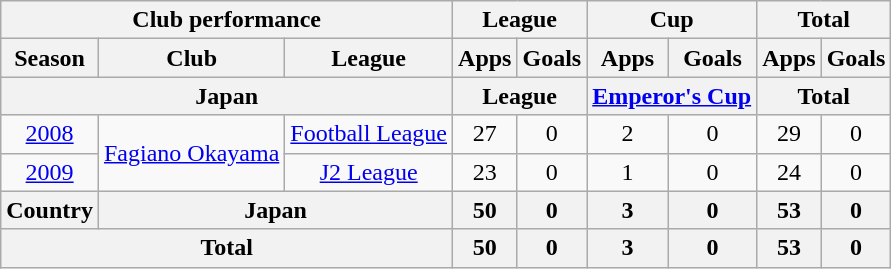<table class="wikitable" style="text-align:center;">
<tr>
<th colspan=3>Club performance</th>
<th colspan=2>League</th>
<th colspan=2>Cup</th>
<th colspan=2>Total</th>
</tr>
<tr>
<th>Season</th>
<th>Club</th>
<th>League</th>
<th>Apps</th>
<th>Goals</th>
<th>Apps</th>
<th>Goals</th>
<th>Apps</th>
<th>Goals</th>
</tr>
<tr>
<th colspan=3>Japan</th>
<th colspan=2>League</th>
<th colspan=2><a href='#'>Emperor's Cup</a></th>
<th colspan=2>Total</th>
</tr>
<tr>
<td><a href='#'>2008</a></td>
<td rowspan="2"><a href='#'>Fagiano Okayama</a></td>
<td><a href='#'>Football League</a></td>
<td>27</td>
<td>0</td>
<td>2</td>
<td>0</td>
<td>29</td>
<td>0</td>
</tr>
<tr>
<td><a href='#'>2009</a></td>
<td><a href='#'>J2 League</a></td>
<td>23</td>
<td>0</td>
<td>1</td>
<td>0</td>
<td>24</td>
<td>0</td>
</tr>
<tr>
<th rowspan=1>Country</th>
<th colspan=2>Japan</th>
<th>50</th>
<th>0</th>
<th>3</th>
<th>0</th>
<th>53</th>
<th>0</th>
</tr>
<tr>
<th colspan=3>Total</th>
<th>50</th>
<th>0</th>
<th>3</th>
<th>0</th>
<th>53</th>
<th>0</th>
</tr>
</table>
